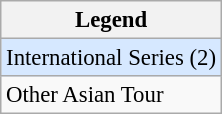<table class="wikitable" style="font-size:95%;">
<tr>
<th>Legend</th>
</tr>
<tr style="background:#D6E8FF;">
<td>International Series (2)</td>
</tr>
<tr>
<td>Other Asian Tour</td>
</tr>
</table>
